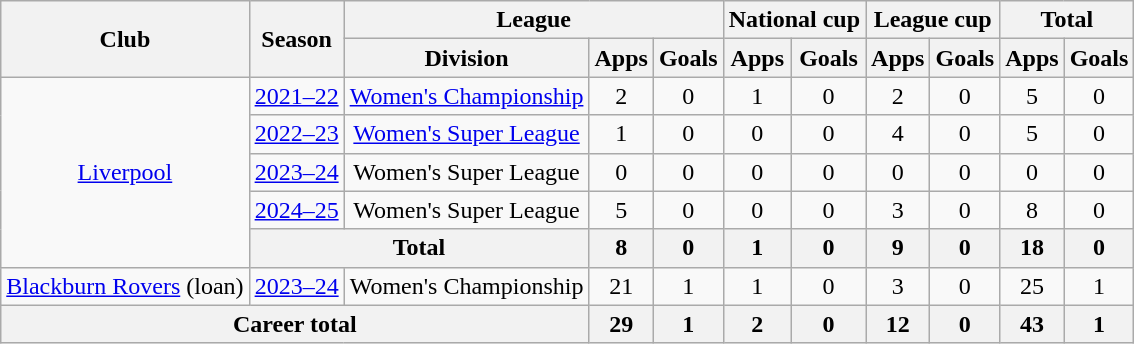<table class="wikitable" style="text-align:center">
<tr>
<th rowspan="2">Club</th>
<th rowspan="2">Season</th>
<th colspan="3">League</th>
<th colspan="2">National cup</th>
<th colspan="2">League cup</th>
<th colspan="2">Total</th>
</tr>
<tr>
<th>Division</th>
<th>Apps</th>
<th>Goals</th>
<th>Apps</th>
<th>Goals</th>
<th>Apps</th>
<th>Goals</th>
<th>Apps</th>
<th>Goals</th>
</tr>
<tr>
<td rowspan="5"><a href='#'>Liverpool</a></td>
<td><a href='#'>2021–22</a></td>
<td><a href='#'>Women's Championship</a></td>
<td>2</td>
<td>0</td>
<td>1</td>
<td>0</td>
<td>2</td>
<td>0</td>
<td>5</td>
<td>0</td>
</tr>
<tr>
<td><a href='#'>2022–23</a></td>
<td><a href='#'>Women's Super League</a></td>
<td>1</td>
<td>0</td>
<td>0</td>
<td>0</td>
<td>4</td>
<td>0</td>
<td>5</td>
<td>0</td>
</tr>
<tr>
<td><a href='#'>2023–24</a></td>
<td>Women's Super League</td>
<td>0</td>
<td>0</td>
<td>0</td>
<td>0</td>
<td>0</td>
<td>0</td>
<td>0</td>
<td>0</td>
</tr>
<tr>
<td><a href='#'>2024–25</a></td>
<td>Women's Super League</td>
<td>5</td>
<td>0</td>
<td>0</td>
<td>0</td>
<td>3</td>
<td>0</td>
<td>8</td>
<td>0</td>
</tr>
<tr>
<th colspan="2">Total</th>
<th>8</th>
<th>0</th>
<th>1</th>
<th>0</th>
<th>9</th>
<th>0</th>
<th>18</th>
<th>0</th>
</tr>
<tr>
<td><a href='#'>Blackburn Rovers</a> (loan)</td>
<td><a href='#'>2023–24</a></td>
<td>Women's Championship</td>
<td>21</td>
<td>1</td>
<td>1</td>
<td>0</td>
<td>3</td>
<td>0</td>
<td>25</td>
<td>1</td>
</tr>
<tr>
<th colspan="3">Career total</th>
<th>29</th>
<th>1</th>
<th>2</th>
<th>0</th>
<th>12</th>
<th>0</th>
<th>43</th>
<th>1</th>
</tr>
</table>
